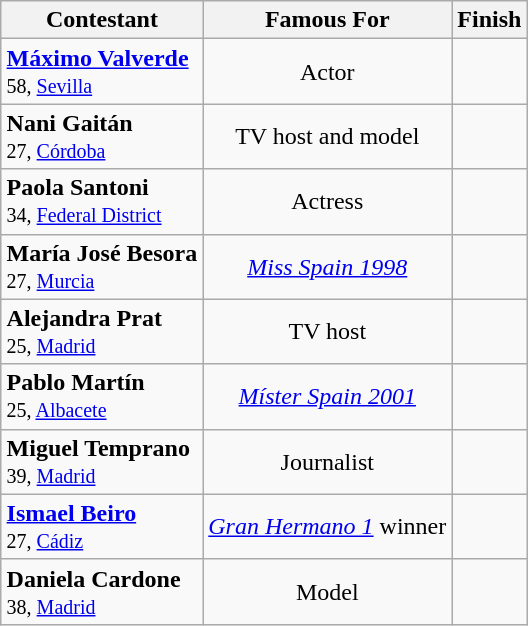<table class="wikitable" style="margin:auto; text-align:center">
<tr>
<th>Contestant</th>
<th>Famous For</th>
<th>Finish</th>
</tr>
<tr>
<td align="left"><strong><a href='#'>Máximo Valverde</a></strong><br><small>58, <a href='#'>Sevilla</a></small></td>
<td>Actor</td>
<td></td>
</tr>
<tr>
<td align="left"><strong>Nani Gaitán</strong><br><small>27, <a href='#'>Córdoba</a></small></td>
<td>TV host and model</td>
<td></td>
</tr>
<tr>
<td align="left"><strong>Paola Santoni</strong><br><small>34, <a href='#'>Federal District</a></small></td>
<td>Actress</td>
<td></td>
</tr>
<tr>
<td align="left"><strong>María José Besora</strong><br><small>27, <a href='#'>Murcia</a></small></td>
<td><em><a href='#'>Miss Spain 1998</a></em></td>
<td></td>
</tr>
<tr>
<td align="left"><strong>Alejandra Prat</strong><br><small>25, <a href='#'>Madrid</a></small></td>
<td>TV host</td>
<td></td>
</tr>
<tr>
<td align="left"><strong>Pablo Martín</strong><br><small>25, <a href='#'>Albacete</a></small></td>
<td><em><a href='#'>Míster Spain 2001</a></em></td>
<td></td>
</tr>
<tr>
<td align="left"><strong>Miguel Temprano</strong><br><small>39, <a href='#'>Madrid</a></small></td>
<td>Journalist</td>
<td></td>
</tr>
<tr>
<td align="left"><strong><a href='#'>Ismael Beiro</a></strong><br><small>27, <a href='#'>Cádiz</a></small></td>
<td><em><a href='#'>Gran Hermano 1</a></em> winner</td>
<td></td>
</tr>
<tr>
<td align="left"><strong>Daniela Cardone</strong><br><small>38, <a href='#'>Madrid</a></small></td>
<td>Model</td>
<td></td>
</tr>
</table>
